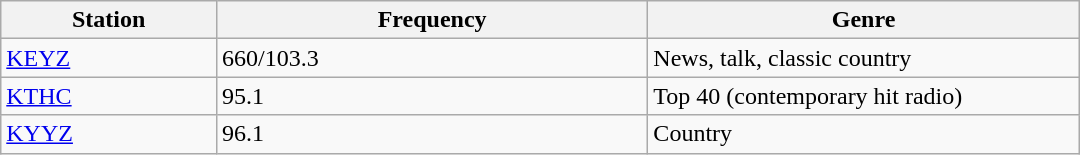<table class="wikitable" style="width:45em;">
<tr>
<th style="width:20%">Station</th>
<th style="width:40%">Frequency</th>
<th style="width:40%">Genre</th>
</tr>
<tr>
<td><a href='#'>KEYZ</a></td>
<td>660/103.3</td>
<td>News, talk, classic country</td>
</tr>
<tr>
<td><a href='#'>KTHC</a></td>
<td>95.1</td>
<td>Top 40 (contemporary hit radio)</td>
</tr>
<tr>
<td><a href='#'>KYYZ</a></td>
<td>96.1</td>
<td>Country</td>
</tr>
</table>
